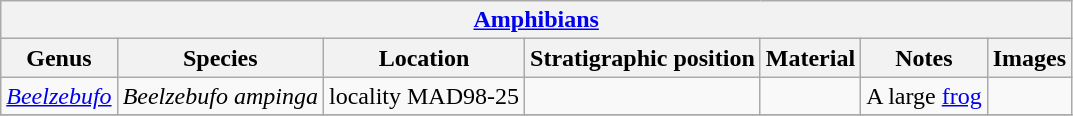<table class="wikitable" align="center">
<tr>
<th colspan="7" align="center"><a href='#'>Amphibians</a></th>
</tr>
<tr>
<th>Genus</th>
<th>Species</th>
<th>Location</th>
<th>Stratigraphic position</th>
<th>Material</th>
<th>Notes</th>
<th>Images</th>
</tr>
<tr>
<td><em><a href='#'>Beelzebufo</a></em></td>
<td><em>Beelzebufo ampinga</em></td>
<td>locality MAD98-25</td>
<td></td>
<td></td>
<td>A large <a href='#'>frog</a></td>
<td></td>
</tr>
<tr>
</tr>
</table>
